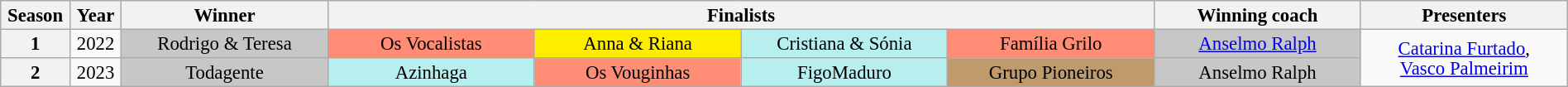<table class="wikitable" style="text-align:center; font-size:95%; line-height:16px; width:100%">
<tr>
<th scope="col" width="01%">Season</th>
<th scope="col" width="01%">Year</th>
<th scope="col" width="10%">Winner</th>
<th colspan="4" width="00%">Finalists</th>
<th scope="col" width="10%">Winning coach</th>
<th scope="col" width="10%">Presenters</th>
</tr>
<tr>
<th>1</th>
<td>2022</td>
<td style="background:#c7c7c7">Rodrigo & Teresa</td>
<td style="background:#ff8c75; width:10%">Os Vocalistas</td>
<td style="background:#ffed00; width:10%">Anna & Riana</td>
<td style="background:#b7efef; width:10%">Cristiana & Sónia</td>
<td style="background:#ff8c75; width:10%">Família Grilo</td>
<td style="background:#c7c7c7"><a href='#'>Anselmo Ralph</a></td>
<td rowspan="2"><a href='#'>Catarina Furtado</a>,<br><a href='#'>Vasco Palmeirim</a></td>
</tr>
<tr>
<th>2</th>
<td>2023</td>
<td style="background:#c7c7c7">Todagente</td>
<td style="background:#b7efef">Azinhaga</td>
<td style="background:#ff8c75">Os Vouginhas</td>
<td style="background:#b7efef">FigoMaduro</td>
<td style="background:#C19A6B">Grupo Pioneiros</td>
<td style="background:#c7c7c7">Anselmo Ralph</td>
</tr>
</table>
